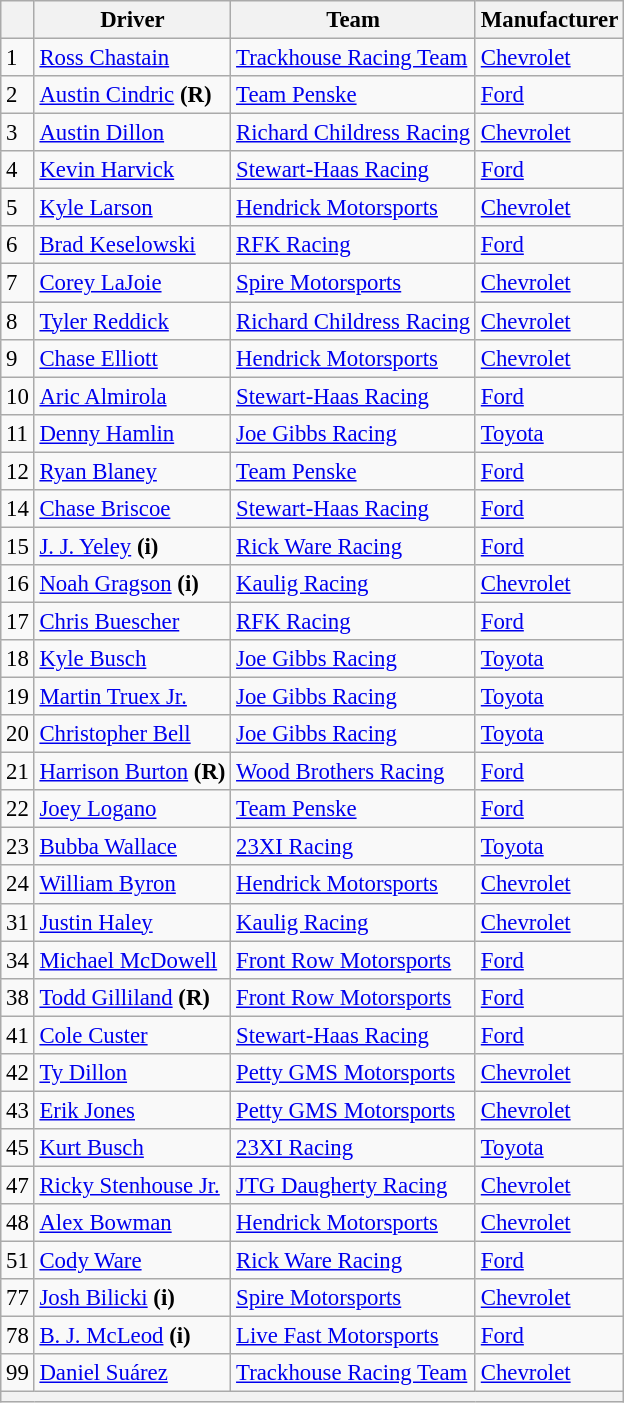<table class="wikitable" style="font-size:95%">
<tr>
<th></th>
<th>Driver</th>
<th>Team</th>
<th>Manufacturer</th>
</tr>
<tr>
<td>1</td>
<td><a href='#'>Ross Chastain</a></td>
<td><a href='#'>Trackhouse Racing Team</a></td>
<td><a href='#'>Chevrolet</a></td>
</tr>
<tr>
<td>2</td>
<td><a href='#'>Austin Cindric</a> <strong>(R)</strong></td>
<td><a href='#'>Team Penske</a></td>
<td><a href='#'>Ford</a></td>
</tr>
<tr>
<td>3</td>
<td><a href='#'>Austin Dillon</a></td>
<td><a href='#'>Richard Childress Racing</a></td>
<td><a href='#'>Chevrolet</a></td>
</tr>
<tr>
<td>4</td>
<td><a href='#'>Kevin Harvick</a></td>
<td><a href='#'>Stewart-Haas Racing</a></td>
<td><a href='#'>Ford</a></td>
</tr>
<tr>
<td>5</td>
<td><a href='#'>Kyle Larson</a></td>
<td><a href='#'>Hendrick Motorsports</a></td>
<td><a href='#'>Chevrolet</a></td>
</tr>
<tr>
<td>6</td>
<td><a href='#'>Brad Keselowski</a></td>
<td><a href='#'>RFK Racing</a></td>
<td><a href='#'>Ford</a></td>
</tr>
<tr>
<td>7</td>
<td><a href='#'>Corey LaJoie</a></td>
<td><a href='#'>Spire Motorsports</a></td>
<td><a href='#'>Chevrolet</a></td>
</tr>
<tr>
<td>8</td>
<td><a href='#'>Tyler Reddick</a></td>
<td><a href='#'>Richard Childress Racing</a></td>
<td><a href='#'>Chevrolet</a></td>
</tr>
<tr>
<td>9</td>
<td><a href='#'>Chase Elliott</a></td>
<td><a href='#'>Hendrick Motorsports</a></td>
<td><a href='#'>Chevrolet</a></td>
</tr>
<tr>
<td>10</td>
<td><a href='#'>Aric Almirola</a></td>
<td><a href='#'>Stewart-Haas Racing</a></td>
<td><a href='#'>Ford</a></td>
</tr>
<tr>
<td>11</td>
<td><a href='#'>Denny Hamlin</a></td>
<td><a href='#'>Joe Gibbs Racing</a></td>
<td><a href='#'>Toyota</a></td>
</tr>
<tr>
<td>12</td>
<td><a href='#'>Ryan Blaney</a></td>
<td><a href='#'>Team Penske</a></td>
<td><a href='#'>Ford</a></td>
</tr>
<tr>
<td>14</td>
<td><a href='#'>Chase Briscoe</a></td>
<td><a href='#'>Stewart-Haas Racing</a></td>
<td><a href='#'>Ford</a></td>
</tr>
<tr>
<td>15</td>
<td><a href='#'>J. J. Yeley</a> <strong>(i)</strong></td>
<td><a href='#'>Rick Ware Racing</a></td>
<td><a href='#'>Ford</a></td>
</tr>
<tr>
<td>16</td>
<td><a href='#'>Noah Gragson</a> <strong>(i)</strong></td>
<td><a href='#'>Kaulig Racing</a></td>
<td><a href='#'>Chevrolet</a></td>
</tr>
<tr>
<td>17</td>
<td><a href='#'>Chris Buescher</a></td>
<td><a href='#'>RFK Racing</a></td>
<td><a href='#'>Ford</a></td>
</tr>
<tr>
<td>18</td>
<td><a href='#'>Kyle Busch</a></td>
<td><a href='#'>Joe Gibbs Racing</a></td>
<td><a href='#'>Toyota</a></td>
</tr>
<tr>
<td>19</td>
<td><a href='#'>Martin Truex Jr.</a></td>
<td><a href='#'>Joe Gibbs Racing</a></td>
<td><a href='#'>Toyota</a></td>
</tr>
<tr>
<td>20</td>
<td><a href='#'>Christopher Bell</a></td>
<td><a href='#'>Joe Gibbs Racing</a></td>
<td><a href='#'>Toyota</a></td>
</tr>
<tr>
<td>21</td>
<td><a href='#'>Harrison Burton</a> <strong>(R)</strong></td>
<td><a href='#'>Wood Brothers Racing</a></td>
<td><a href='#'>Ford</a></td>
</tr>
<tr>
<td>22</td>
<td><a href='#'>Joey Logano</a></td>
<td><a href='#'>Team Penske</a></td>
<td><a href='#'>Ford</a></td>
</tr>
<tr>
<td>23</td>
<td><a href='#'>Bubba Wallace</a></td>
<td><a href='#'>23XI Racing</a></td>
<td><a href='#'>Toyota</a></td>
</tr>
<tr>
<td>24</td>
<td><a href='#'>William Byron</a></td>
<td><a href='#'>Hendrick Motorsports</a></td>
<td><a href='#'>Chevrolet</a></td>
</tr>
<tr>
<td>31</td>
<td><a href='#'>Justin Haley</a></td>
<td><a href='#'>Kaulig Racing</a></td>
<td><a href='#'>Chevrolet</a></td>
</tr>
<tr>
<td>34</td>
<td><a href='#'>Michael McDowell</a></td>
<td><a href='#'>Front Row Motorsports</a></td>
<td><a href='#'>Ford</a></td>
</tr>
<tr>
<td>38</td>
<td><a href='#'>Todd Gilliland</a> <strong>(R)</strong></td>
<td><a href='#'>Front Row Motorsports</a></td>
<td><a href='#'>Ford</a></td>
</tr>
<tr>
<td>41</td>
<td><a href='#'>Cole Custer</a></td>
<td><a href='#'>Stewart-Haas Racing</a></td>
<td><a href='#'>Ford</a></td>
</tr>
<tr>
<td>42</td>
<td><a href='#'>Ty Dillon</a></td>
<td><a href='#'>Petty GMS Motorsports</a></td>
<td><a href='#'>Chevrolet</a></td>
</tr>
<tr>
<td>43</td>
<td><a href='#'>Erik Jones</a></td>
<td><a href='#'>Petty GMS Motorsports</a></td>
<td><a href='#'>Chevrolet</a></td>
</tr>
<tr>
<td>45</td>
<td><a href='#'>Kurt Busch</a></td>
<td><a href='#'>23XI Racing</a></td>
<td><a href='#'>Toyota</a></td>
</tr>
<tr>
<td>47</td>
<td><a href='#'>Ricky Stenhouse Jr.</a></td>
<td><a href='#'>JTG Daugherty Racing</a></td>
<td><a href='#'>Chevrolet</a></td>
</tr>
<tr>
<td>48</td>
<td><a href='#'>Alex Bowman</a></td>
<td><a href='#'>Hendrick Motorsports</a></td>
<td><a href='#'>Chevrolet</a></td>
</tr>
<tr>
<td>51</td>
<td><a href='#'>Cody Ware</a></td>
<td><a href='#'>Rick Ware Racing</a></td>
<td><a href='#'>Ford</a></td>
</tr>
<tr>
<td>77</td>
<td><a href='#'>Josh Bilicki</a> <strong>(i)</strong></td>
<td><a href='#'>Spire Motorsports</a></td>
<td><a href='#'>Chevrolet</a></td>
</tr>
<tr>
<td>78</td>
<td><a href='#'>B. J. McLeod</a> <strong>(i)</strong></td>
<td><a href='#'>Live Fast Motorsports</a></td>
<td><a href='#'>Ford</a></td>
</tr>
<tr>
<td>99</td>
<td><a href='#'>Daniel Suárez</a></td>
<td><a href='#'>Trackhouse Racing Team</a></td>
<td><a href='#'>Chevrolet</a></td>
</tr>
<tr>
<th colspan="4"></th>
</tr>
</table>
